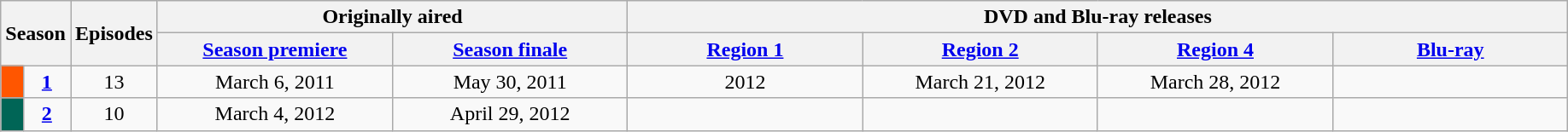<table class="wikitable">
<tr>
<th colspan=2 rowspan=2>Season</th>
<th rowspan=2>Episodes</th>
<th colspan=2>Originally aired</th>
<th colspan=4>DVD and Blu-ray releases</th>
</tr>
<tr>
<th width=15%><a href='#'>Season premiere</a></th>
<th width=15%><a href='#'>Season finale</a></th>
<th width=15%><a href='#'>Region 1</a></th>
<th width=15%><a href='#'>Region 2</a></th>
<th width=15%><a href='#'>Region 4</a></th>
<th width=15%><a href='#'>Blu-ray</a></th>
</tr>
<tr>
<td bgcolor="#ff5600"></td>
<td align=center><strong><a href='#'>1</a></strong></td>
<td align=center>13</td>
<td align=center>March 6, 2011</td>
<td align=center>May 30, 2011</td>
<td align=center>2012</td>
<td align=center>March 21, 2012</td>
<td align=center>March 28, 2012</td>
<td></td>
</tr>
<tr>
<td bgcolor="#006556"></td>
<td align=center><strong><a href='#'>2</a></strong></td>
<td align=center>10</td>
<td align=center>March 4, 2012</td>
<td align=center>April 29, 2012</td>
<td></td>
<td></td>
<td></td>
<td></td>
</tr>
</table>
